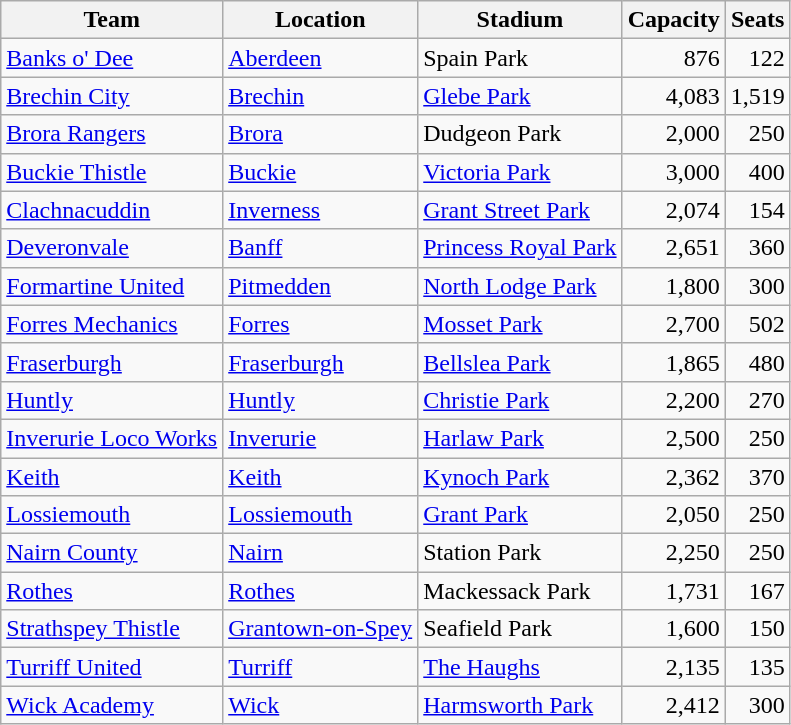<table class="wikitable sortable">
<tr>
<th>Team</th>
<th>Location</th>
<th>Stadium</th>
<th data-sort-type="number">Capacity</th>
<th data-sort-type="number">Seats</th>
</tr>
<tr>
<td><a href='#'>Banks o' Dee</a></td>
<td><a href='#'>Aberdeen</a></td>
<td>Spain Park</td>
<td align=right>876</td>
<td align=right>122</td>
</tr>
<tr>
<td><a href='#'>Brechin City</a></td>
<td><a href='#'>Brechin</a></td>
<td><a href='#'>Glebe Park</a></td>
<td align=right>4,083</td>
<td align=right>1,519</td>
</tr>
<tr>
<td><a href='#'>Brora Rangers</a></td>
<td><a href='#'>Brora</a></td>
<td>Dudgeon Park</td>
<td align=right>2,000</td>
<td align=right>250</td>
</tr>
<tr>
<td><a href='#'>Buckie Thistle</a></td>
<td><a href='#'>Buckie</a></td>
<td><a href='#'>Victoria Park</a></td>
<td align=right>3,000</td>
<td align=right>400</td>
</tr>
<tr>
<td><a href='#'>Clachnacuddin</a></td>
<td><a href='#'>Inverness</a></td>
<td><a href='#'>Grant Street Park</a></td>
<td align=right>2,074</td>
<td align=right>154</td>
</tr>
<tr>
<td><a href='#'>Deveronvale</a></td>
<td><a href='#'>Banff</a></td>
<td><a href='#'>Princess Royal Park</a></td>
<td align=right>2,651</td>
<td align=right>360</td>
</tr>
<tr>
<td><a href='#'>Formartine United</a></td>
<td><a href='#'>Pitmedden</a></td>
<td><a href='#'>North Lodge Park</a></td>
<td align=right>1,800</td>
<td align=right>300</td>
</tr>
<tr>
<td><a href='#'>Forres Mechanics</a></td>
<td><a href='#'>Forres</a></td>
<td><a href='#'>Mosset Park</a></td>
<td align=right>2,700</td>
<td align=right>502</td>
</tr>
<tr>
<td><a href='#'>Fraserburgh</a></td>
<td><a href='#'>Fraserburgh</a></td>
<td><a href='#'>Bellslea Park</a></td>
<td align=right>1,865</td>
<td align=right>480</td>
</tr>
<tr>
<td><a href='#'>Huntly</a></td>
<td><a href='#'>Huntly</a></td>
<td><a href='#'>Christie Park</a></td>
<td align=right>2,200</td>
<td align=right>270</td>
</tr>
<tr>
<td><a href='#'>Inverurie Loco Works</a></td>
<td><a href='#'>Inverurie</a></td>
<td><a href='#'>Harlaw Park</a></td>
<td align=right>2,500</td>
<td align=right>250</td>
</tr>
<tr>
<td><a href='#'>Keith</a></td>
<td><a href='#'>Keith</a></td>
<td><a href='#'>Kynoch Park</a></td>
<td align=right>2,362</td>
<td align=right>370</td>
</tr>
<tr>
<td><a href='#'>Lossiemouth</a></td>
<td><a href='#'>Lossiemouth</a></td>
<td><a href='#'>Grant Park</a></td>
<td align=right>2,050</td>
<td align=right>250</td>
</tr>
<tr>
<td><a href='#'>Nairn County</a></td>
<td><a href='#'>Nairn</a></td>
<td>Station Park</td>
<td align=right>2,250</td>
<td align=right>250</td>
</tr>
<tr>
<td><a href='#'>Rothes</a></td>
<td><a href='#'>Rothes</a></td>
<td>Mackessack Park</td>
<td align=right>1,731</td>
<td align=right>167</td>
</tr>
<tr>
<td><a href='#'>Strathspey Thistle</a></td>
<td><a href='#'>Grantown-on-Spey</a></td>
<td>Seafield Park</td>
<td align=right>1,600</td>
<td align=right>150</td>
</tr>
<tr>
<td><a href='#'>Turriff United</a></td>
<td><a href='#'>Turriff</a></td>
<td><a href='#'>The Haughs</a></td>
<td align=right>2,135</td>
<td align=right>135</td>
</tr>
<tr>
<td><a href='#'>Wick Academy</a></td>
<td><a href='#'>Wick</a></td>
<td><a href='#'>Harmsworth Park</a></td>
<td align=right>2,412</td>
<td align=right>300</td>
</tr>
</table>
